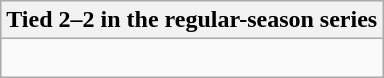<table class="wikitable collapsible collapsed">
<tr>
<th>Tied 2–2 in the regular-season series</th>
</tr>
<tr>
<td><br>


</td>
</tr>
</table>
